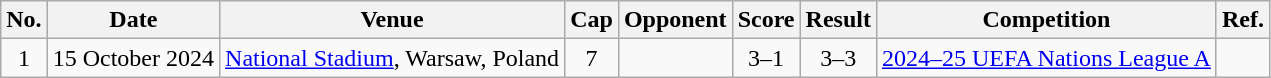<table class="wikitable sortable">
<tr>
<th scope="col">No.</th>
<th scope="col">Date</th>
<th scope="col">Venue</th>
<th scope="col">Cap</th>
<th scope="col">Opponent</th>
<th scope="col">Score</th>
<th scope="col">Result</th>
<th scope="col">Competition</th>
<th scope="col">Ref.</th>
</tr>
<tr>
<td style="text-align:center">1</td>
<td>15 October 2024</td>
<td><a href='#'>National Stadium</a>, Warsaw, Poland</td>
<td align="center">7</td>
<td></td>
<td style="text-align:center">3–1</td>
<td style="text-align:center">3–3</td>
<td><a href='#'>2024–25 UEFA Nations League A</a></td>
<td></td>
</tr>
</table>
